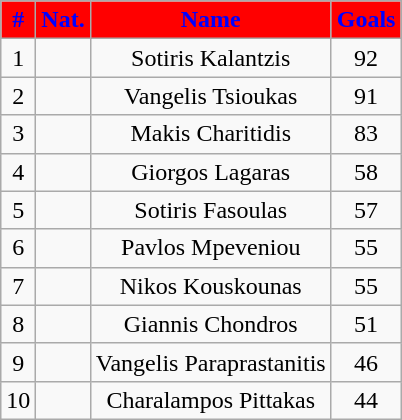<table class="wikitable" style="text-align:center;display:inline-table;">
<tr>
<th style="color:blue; background:red;">#</th>
<th style="color:blue; background:red;">Nat.</th>
<th style="color:blue; background:red;">Name</th>
<th style="color:blue; background:red;">Goals</th>
</tr>
<tr>
<td>1</td>
<td></td>
<td>Sotiris Kalantzis</td>
<td>92</td>
</tr>
<tr>
<td>2</td>
<td></td>
<td>Vangelis Tsioukas</td>
<td>91</td>
</tr>
<tr>
<td>3</td>
<td></td>
<td>Makis Charitidis</td>
<td>83</td>
</tr>
<tr>
<td>4</td>
<td></td>
<td>Giorgos Lagaras</td>
<td>58</td>
</tr>
<tr>
<td>5</td>
<td></td>
<td>Sotiris Fasoulas</td>
<td>57</td>
</tr>
<tr>
<td>6</td>
<td></td>
<td>Pavlos Mpeveniou</td>
<td>55</td>
</tr>
<tr>
<td>7</td>
<td></td>
<td>Nikos Kouskounas</td>
<td>55</td>
</tr>
<tr>
<td>8</td>
<td></td>
<td>Giannis Chondros</td>
<td>51</td>
</tr>
<tr>
<td>9</td>
<td></td>
<td>Vangelis Paraprastanitis</td>
<td>46</td>
</tr>
<tr>
<td>10</td>
<td></td>
<td>Charalampos Pittakas</td>
<td>44</td>
</tr>
</table>
